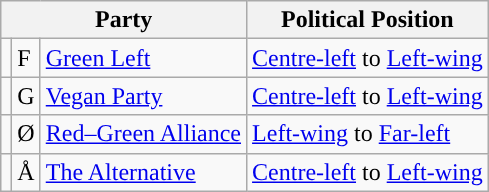<table class="wikitable mw-collapsible mw-collapsed">
<tr>
<th colspan="3">Party</th>
<th>Political Position</th>
</tr>
<tr>
<td></td>
<td>F</td>
<td><a href='#'>Green Left</a></td>
<td><a href='#'>Centre-left</a> to <a href='#'>Left-wing</a></td>
</tr>
<tr>
<td></td>
<td>G</td>
<td><a href='#'>Vegan Party</a></td>
<td><a href='#'>Centre-left</a> to <a href='#'>Left-wing</a></td>
</tr>
<tr>
<td></td>
<td>Ø</td>
<td><a href='#'>Red–Green Alliance</a></td>
<td><a href='#'>Left-wing</a> to <a href='#'>Far-left</a></td>
</tr>
<tr>
<td></td>
<td>Å</td>
<td><a href='#'>The Alternative</a></td>
<td><a href='#'>Centre-left</a> to <a href='#'>Left-wing</a></td>
</tr>
</table>
